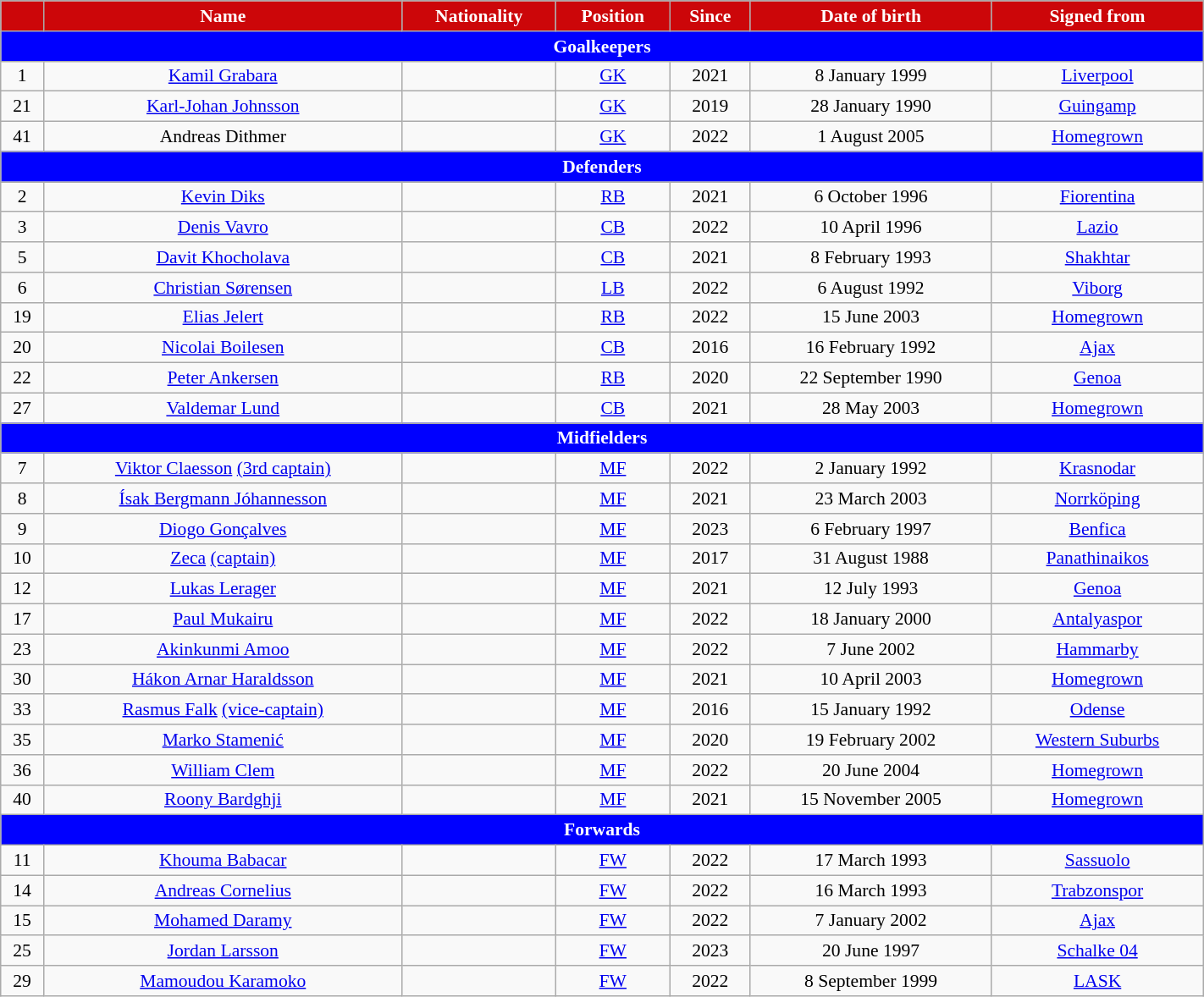<table class="wikitable" style="text-align:center; font-size:90%; width:75%;">
<tr>
<th style="background:#cc0609; color:white; text-align:center;"></th>
<th style="background:#cc0609; color:white; text-align:center;">Name</th>
<th style="background:#cc0609; color:white; text-align:center;">Nationality</th>
<th style="background:#cc0609; color:white; text-align:center;">Position</th>
<th style="background:#cc0609; color:white; text-align:center;">Since</th>
<th style="background:#cc0609; color:white; text-align:center;">Date of birth</th>
<th style="background:#cc0609; color:white; text-align:center;">Signed from</th>
</tr>
<tr>
<th colspan="7" style="background:#0000FF; color:white; text-align:center;">Goalkeepers</th>
</tr>
<tr>
<td>1</td>
<td><a href='#'>Kamil Grabara</a></td>
<td></td>
<td><a href='#'>GK</a></td>
<td>2021</td>
<td>8 January 1999</td>
<td> <a href='#'>Liverpool</a></td>
</tr>
<tr>
<td>21</td>
<td><a href='#'>Karl-Johan Johnsson</a></td>
<td></td>
<td><a href='#'>GK</a></td>
<td>2019</td>
<td>28 January 1990</td>
<td> <a href='#'>Guingamp</a></td>
</tr>
<tr>
<td>41</td>
<td>Andreas Dithmer</td>
<td></td>
<td><a href='#'>GK</a></td>
<td>2022</td>
<td>1 August 2005</td>
<td> <a href='#'>Homegrown</a></td>
</tr>
<tr>
<th colspan="7" style="background:#0000FF; color:white; text-align:center;">Defenders</th>
</tr>
<tr>
<td>2</td>
<td><a href='#'>Kevin Diks</a></td>
<td></td>
<td><a href='#'>RB</a></td>
<td>2021</td>
<td>6 October 1996</td>
<td> <a href='#'>Fiorentina</a></td>
</tr>
<tr>
<td>3</td>
<td><a href='#'>Denis Vavro</a></td>
<td></td>
<td><a href='#'>CB</a></td>
<td>2022</td>
<td>10 April 1996</td>
<td> <a href='#'>Lazio</a></td>
</tr>
<tr>
<td>5</td>
<td><a href='#'>Davit Khocholava</a></td>
<td></td>
<td><a href='#'>CB</a></td>
<td>2021</td>
<td>8 February 1993</td>
<td> <a href='#'>Shakhtar</a></td>
</tr>
<tr>
<td>6</td>
<td><a href='#'>Christian Sørensen</a></td>
<td></td>
<td><a href='#'>LB</a></td>
<td>2022</td>
<td>6 August 1992</td>
<td> <a href='#'>Viborg</a></td>
</tr>
<tr>
<td>19</td>
<td><a href='#'>Elias Jelert</a></td>
<td></td>
<td><a href='#'>RB</a></td>
<td>2022</td>
<td>15 June 2003</td>
<td> <a href='#'>Homegrown</a></td>
</tr>
<tr>
<td>20</td>
<td><a href='#'>Nicolai Boilesen</a> </td>
<td></td>
<td><a href='#'>CB</a></td>
<td>2016</td>
<td>16 February 1992</td>
<td> <a href='#'>Ajax</a></td>
</tr>
<tr>
<td>22</td>
<td><a href='#'>Peter Ankersen</a></td>
<td></td>
<td><a href='#'>RB</a></td>
<td>2020</td>
<td>22 September 1990</td>
<td> <a href='#'>Genoa</a></td>
</tr>
<tr>
<td>27</td>
<td><a href='#'>Valdemar Lund</a></td>
<td></td>
<td><a href='#'>CB</a></td>
<td>2021</td>
<td>28 May 2003</td>
<td> <a href='#'>Homegrown</a></td>
</tr>
<tr>
<th colspan="7" style="background:#0000FF; color:white; text-align:center;">Midfielders</th>
</tr>
<tr>
<td>7</td>
<td><a href='#'>Viktor Claesson</a> <a href='#'>(3rd captain)</a></td>
<td></td>
<td><a href='#'>MF</a></td>
<td>2022</td>
<td>2 January 1992</td>
<td> <a href='#'>Krasnodar</a></td>
</tr>
<tr>
<td>8</td>
<td><a href='#'>Ísak Bergmann Jóhannesson</a></td>
<td></td>
<td><a href='#'>MF</a></td>
<td>2021</td>
<td>23 March 2003</td>
<td> <a href='#'>Norrköping</a></td>
</tr>
<tr>
<td>9</td>
<td><a href='#'>Diogo Gonçalves</a></td>
<td></td>
<td><a href='#'>MF</a></td>
<td>2023</td>
<td>6 February 1997</td>
<td> <a href='#'>Benfica</a></td>
</tr>
<tr>
<td>10</td>
<td><a href='#'>Zeca</a> <a href='#'>(captain)</a> </td>
<td></td>
<td><a href='#'>MF</a></td>
<td>2017</td>
<td>31 August 1988</td>
<td> <a href='#'>Panathinaikos</a></td>
</tr>
<tr>
<td>12</td>
<td><a href='#'>Lukas Lerager</a></td>
<td></td>
<td><a href='#'>MF</a></td>
<td>2021</td>
<td>12 July 1993</td>
<td> <a href='#'>Genoa</a></td>
</tr>
<tr>
<td>17</td>
<td><a href='#'>Paul Mukairu</a></td>
<td></td>
<td><a href='#'>MF</a></td>
<td>2022</td>
<td>18 January 2000</td>
<td> <a href='#'>Antalyaspor</a></td>
</tr>
<tr>
<td>23</td>
<td><a href='#'>Akinkunmi Amoo</a> </td>
<td></td>
<td><a href='#'>MF</a></td>
<td>2022</td>
<td>7 June 2002</td>
<td> <a href='#'>Hammarby</a></td>
</tr>
<tr>
<td>30</td>
<td><a href='#'>Hákon Arnar Haraldsson</a></td>
<td></td>
<td><a href='#'>MF</a></td>
<td>2021</td>
<td>10 April 2003</td>
<td> <a href='#'>Homegrown</a></td>
</tr>
<tr>
<td>33</td>
<td><a href='#'>Rasmus Falk</a> <a href='#'>(vice-captain)</a></td>
<td></td>
<td><a href='#'>MF</a></td>
<td>2016</td>
<td>15 January 1992</td>
<td> <a href='#'>Odense</a></td>
</tr>
<tr>
<td>35</td>
<td><a href='#'>Marko Stamenić</a></td>
<td></td>
<td><a href='#'>MF</a></td>
<td>2020</td>
<td>19 February 2002</td>
<td> <a href='#'>Western Suburbs</a></td>
</tr>
<tr>
<td>36</td>
<td><a href='#'>William Clem</a></td>
<td></td>
<td><a href='#'>MF</a></td>
<td>2022</td>
<td>20 June 2004</td>
<td> <a href='#'>Homegrown</a></td>
</tr>
<tr>
<td>40</td>
<td><a href='#'>Roony Bardghji</a></td>
<td></td>
<td><a href='#'>MF</a></td>
<td>2021</td>
<td>15 November 2005</td>
<td> <a href='#'>Homegrown</a></td>
</tr>
<tr>
<th colspan="7" style="background:#0000FF; color:white; text-align:center;">Forwards</th>
</tr>
<tr>
<td>11</td>
<td><a href='#'>Khouma Babacar</a></td>
<td></td>
<td><a href='#'>FW</a></td>
<td>2022</td>
<td>17 March 1993</td>
<td> <a href='#'>Sassuolo</a></td>
</tr>
<tr>
<td>14</td>
<td><a href='#'>Andreas Cornelius</a></td>
<td></td>
<td><a href='#'>FW</a></td>
<td>2022</td>
<td>16 March 1993</td>
<td> <a href='#'>Trabzonspor</a></td>
</tr>
<tr>
<td>15</td>
<td><a href='#'>Mohamed Daramy</a></td>
<td> </td>
<td><a href='#'>FW</a></td>
<td>2022</td>
<td>7 January 2002</td>
<td> <a href='#'>Ajax</a></td>
</tr>
<tr>
<td>25</td>
<td><a href='#'>Jordan Larsson</a></td>
<td></td>
<td><a href='#'>FW</a></td>
<td>2023</td>
<td>20 June 1997</td>
<td> <a href='#'>Schalke 04</a></td>
</tr>
<tr>
<td>29</td>
<td><a href='#'>Mamoudou Karamoko</a></td>
<td></td>
<td><a href='#'>FW</a></td>
<td>2022</td>
<td>8 September 1999</td>
<td> <a href='#'>LASK</a></td>
</tr>
</table>
